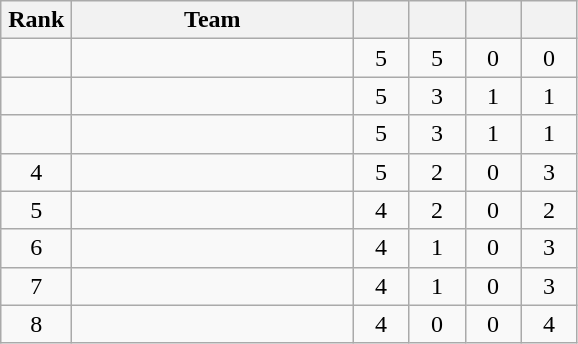<table class="wikitable" style="text-align: center;">
<tr>
<th width=40>Rank</th>
<th width=180>Team</th>
<th width=30></th>
<th width=30></th>
<th width=30></th>
<th width=30></th>
</tr>
<tr>
<td></td>
<td align=left></td>
<td>5</td>
<td>5</td>
<td>0</td>
<td>0</td>
</tr>
<tr>
<td></td>
<td align=left></td>
<td>5</td>
<td>3</td>
<td>1</td>
<td>1</td>
</tr>
<tr>
<td></td>
<td align=left></td>
<td>5</td>
<td>3</td>
<td>1</td>
<td>1</td>
</tr>
<tr>
<td>4</td>
<td align=left></td>
<td>5</td>
<td>2</td>
<td>0</td>
<td>3</td>
</tr>
<tr>
<td>5</td>
<td align=left></td>
<td>4</td>
<td>2</td>
<td>0</td>
<td>2</td>
</tr>
<tr>
<td>6</td>
<td align=left></td>
<td>4</td>
<td>1</td>
<td>0</td>
<td>3</td>
</tr>
<tr>
<td>7</td>
<td align=left></td>
<td>4</td>
<td>1</td>
<td>0</td>
<td>3</td>
</tr>
<tr>
<td>8</td>
<td align=left></td>
<td>4</td>
<td>0</td>
<td>0</td>
<td>4</td>
</tr>
</table>
